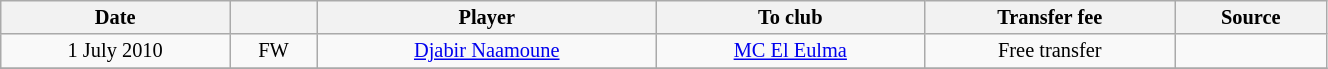<table class="wikitable sortable" style="width:70%; text-align:center; font-size:85%; text-align:centre;">
<tr>
<th>Date</th>
<th></th>
<th>Player</th>
<th>To club</th>
<th>Transfer fee</th>
<th>Source</th>
</tr>
<tr>
<td>1 July 2010</td>
<td>FW</td>
<td> <a href='#'>Djabir Naamoune</a></td>
<td><a href='#'>MC El Eulma</a></td>
<td>Free transfer</td>
<td></td>
</tr>
<tr>
</tr>
</table>
